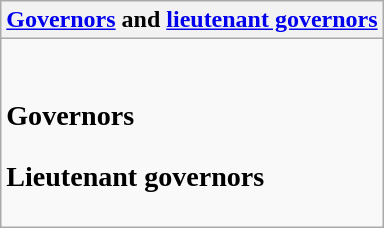<table class="wikitable collapsible collapsed">
<tr>
<th><a href='#'>Governors</a> and <a href='#'>lieutenant governors</a></th>
</tr>
<tr>
<td><br><h3>Governors</h3><h3>Lieutenant governors</h3></td>
</tr>
</table>
